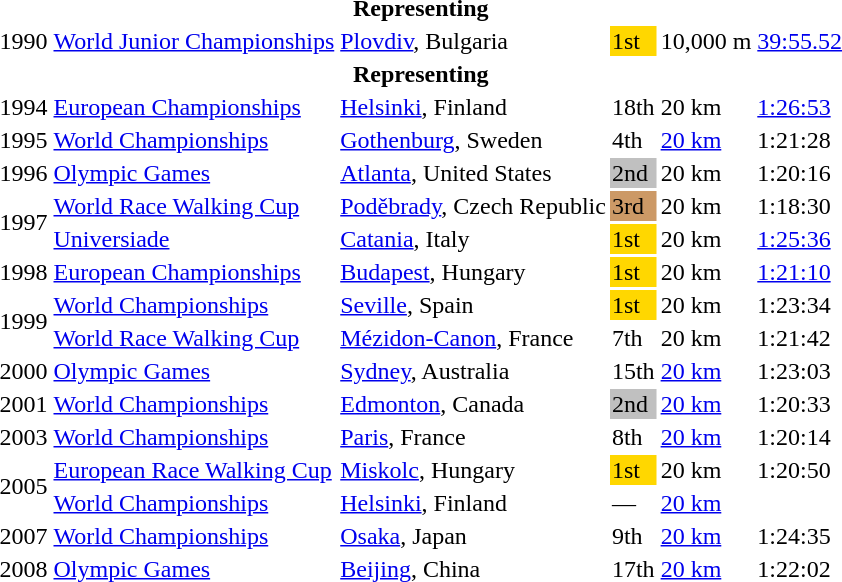<table>
<tr>
<th colspan="6">Representing </th>
</tr>
<tr>
<td>1990</td>
<td><a href='#'>World Junior Championships</a></td>
<td><a href='#'>Plovdiv</a>, Bulgaria</td>
<td bgcolor="gold">1st</td>
<td>10,000 m</td>
<td><a href='#'>39:55.52</a></td>
</tr>
<tr>
<th colspan="6">Representing </th>
</tr>
<tr>
<td>1994</td>
<td><a href='#'>European Championships</a></td>
<td><a href='#'>Helsinki</a>, Finland</td>
<td>18th</td>
<td>20 km</td>
<td><a href='#'>1:26:53</a></td>
</tr>
<tr>
<td>1995</td>
<td><a href='#'>World Championships</a></td>
<td><a href='#'>Gothenburg</a>, Sweden</td>
<td>4th</td>
<td><a href='#'>20 km</a></td>
<td>1:21:28</td>
</tr>
<tr>
<td>1996</td>
<td><a href='#'>Olympic Games</a></td>
<td><a href='#'>Atlanta</a>, United States</td>
<td bgcolor="silver">2nd</td>
<td>20 km</td>
<td>1:20:16</td>
</tr>
<tr>
<td rowspan=2>1997</td>
<td><a href='#'>World Race Walking Cup</a></td>
<td><a href='#'>Poděbrady</a>, Czech Republic</td>
<td bgcolor="cc9966">3rd</td>
<td>20 km</td>
<td>1:18:30</td>
</tr>
<tr>
<td><a href='#'>Universiade</a></td>
<td><a href='#'>Catania</a>, Italy</td>
<td bgcolor="gold">1st</td>
<td>20 km</td>
<td><a href='#'>1:25:36</a></td>
</tr>
<tr>
<td>1998</td>
<td><a href='#'>European Championships</a></td>
<td><a href='#'>Budapest</a>, Hungary</td>
<td bgcolor="gold">1st</td>
<td>20 km</td>
<td><a href='#'>1:21:10</a></td>
</tr>
<tr>
<td rowspan=2>1999</td>
<td><a href='#'>World Championships</a></td>
<td><a href='#'>Seville</a>, Spain</td>
<td bgcolor="gold">1st</td>
<td>20 km</td>
<td>1:23:34</td>
</tr>
<tr>
<td><a href='#'>World Race Walking Cup</a></td>
<td><a href='#'>Mézidon-Canon</a>, France</td>
<td>7th</td>
<td>20 km</td>
<td>1:21:42</td>
</tr>
<tr>
<td>2000</td>
<td><a href='#'>Olympic Games</a></td>
<td><a href='#'>Sydney</a>, Australia</td>
<td>15th</td>
<td><a href='#'>20 km</a></td>
<td>1:23:03</td>
</tr>
<tr>
<td>2001</td>
<td><a href='#'>World Championships</a></td>
<td><a href='#'>Edmonton</a>, Canada</td>
<td bgcolor="silver">2nd</td>
<td><a href='#'>20 km</a></td>
<td>1:20:33</td>
</tr>
<tr>
<td>2003</td>
<td><a href='#'>World Championships</a></td>
<td><a href='#'>Paris</a>, France</td>
<td>8th</td>
<td><a href='#'>20 km</a></td>
<td>1:20:14</td>
</tr>
<tr>
<td rowspan=2>2005</td>
<td><a href='#'>European Race Walking Cup</a></td>
<td><a href='#'>Miskolc</a>, Hungary</td>
<td bgcolor="gold">1st</td>
<td>20 km</td>
<td>1:20:50</td>
</tr>
<tr>
<td><a href='#'>World Championships</a></td>
<td><a href='#'>Helsinki</a>, Finland</td>
<td>—</td>
<td><a href='#'>20 km</a></td>
<td></td>
</tr>
<tr>
<td>2007</td>
<td><a href='#'>World Championships</a></td>
<td><a href='#'>Osaka</a>, Japan</td>
<td>9th</td>
<td><a href='#'>20 km</a></td>
<td>1:24:35</td>
</tr>
<tr>
<td>2008</td>
<td><a href='#'>Olympic Games</a></td>
<td><a href='#'>Beijing</a>, China</td>
<td>17th</td>
<td><a href='#'>20 km</a></td>
<td>1:22:02</td>
</tr>
</table>
